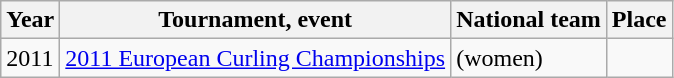<table class="wikitable">
<tr>
<th scope="col">Year</th>
<th scope="col">Tournament, event</th>
<th scope="col">National team</th>
<th scope="col">Place</th>
</tr>
<tr>
<td>2011</td>
<td><a href='#'>2011 European Curling Championships</a></td>
<td> (women)</td>
<td></td>
</tr>
</table>
